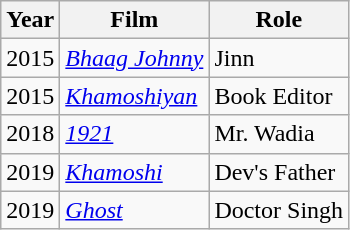<table class="wikitable sortable">
<tr>
<th>Year</th>
<th>Film</th>
<th>Role</th>
</tr>
<tr>
<td>2015</td>
<td><em><a href='#'>Bhaag Johnny</a></em></td>
<td>Jinn</td>
</tr>
<tr>
<td>2015</td>
<td><em><a href='#'>Khamoshiyan</a></em></td>
<td>Book Editor</td>
</tr>
<tr>
<td>2018</td>
<td><em><a href='#'>1921</a></em></td>
<td>Mr. Wadia</td>
</tr>
<tr>
<td>2019</td>
<td><em><a href='#'>Khamoshi</a></em></td>
<td>Dev's Father</td>
</tr>
<tr>
<td>2019</td>
<td><em><a href='#'>Ghost</a></em></td>
<td>Doctor Singh</td>
</tr>
</table>
